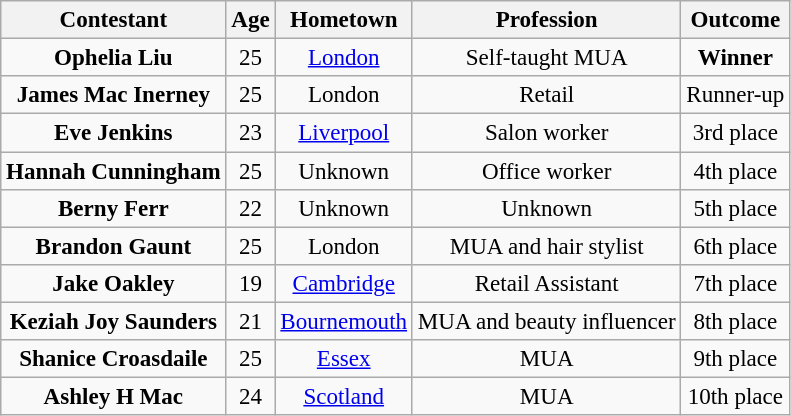<table class="wikitable sortable" border="2" style="text-align:center;font-size:96%">
<tr>
<th>Contestant</th>
<th>Age</th>
<th>Hometown</th>
<th>Profession</th>
<th>Outcome</th>
</tr>
<tr>
<td><strong>Ophelia Liu</strong></td>
<td>25</td>
<td><a href='#'>London</a></td>
<td>Self-taught MUA</td>
<td><strong>Winner</strong></td>
</tr>
<tr>
<td><strong>James Mac Inerney</strong></td>
<td>25</td>
<td>London</td>
<td>Retail</td>
<td>Runner-up</td>
</tr>
<tr>
<td><strong>Eve Jenkins</strong></td>
<td>23</td>
<td><a href='#'>Liverpool</a></td>
<td>Salon worker</td>
<td>3rd place</td>
</tr>
<tr>
<td><strong>Hannah Cunningham</strong></td>
<td>25</td>
<td>Unknown</td>
<td>Office worker</td>
<td>4th place</td>
</tr>
<tr>
<td><strong>Berny Ferr</strong></td>
<td>22</td>
<td>Unknown</td>
<td>Unknown</td>
<td>5th place</td>
</tr>
<tr>
<td><strong>Brandon Gaunt</strong></td>
<td>25</td>
<td>London</td>
<td>MUA and hair stylist</td>
<td>6th place</td>
</tr>
<tr>
<td><strong>Jake Oakley</strong></td>
<td>19</td>
<td><a href='#'>Cambridge</a></td>
<td>Retail Assistant</td>
<td>7th place</td>
</tr>
<tr>
<td><strong>Keziah Joy Saunders</strong></td>
<td>21</td>
<td><a href='#'>Bournemouth</a></td>
<td>MUA and beauty influencer</td>
<td>8th place</td>
</tr>
<tr>
<td><strong>Shanice Croasdaile</strong></td>
<td>25</td>
<td><a href='#'>Essex</a></td>
<td>MUA</td>
<td>9th place</td>
</tr>
<tr>
<td><strong>Ashley H Mac</strong></td>
<td>24</td>
<td><a href='#'>Scotland</a></td>
<td>MUA</td>
<td>10th place</td>
</tr>
</table>
